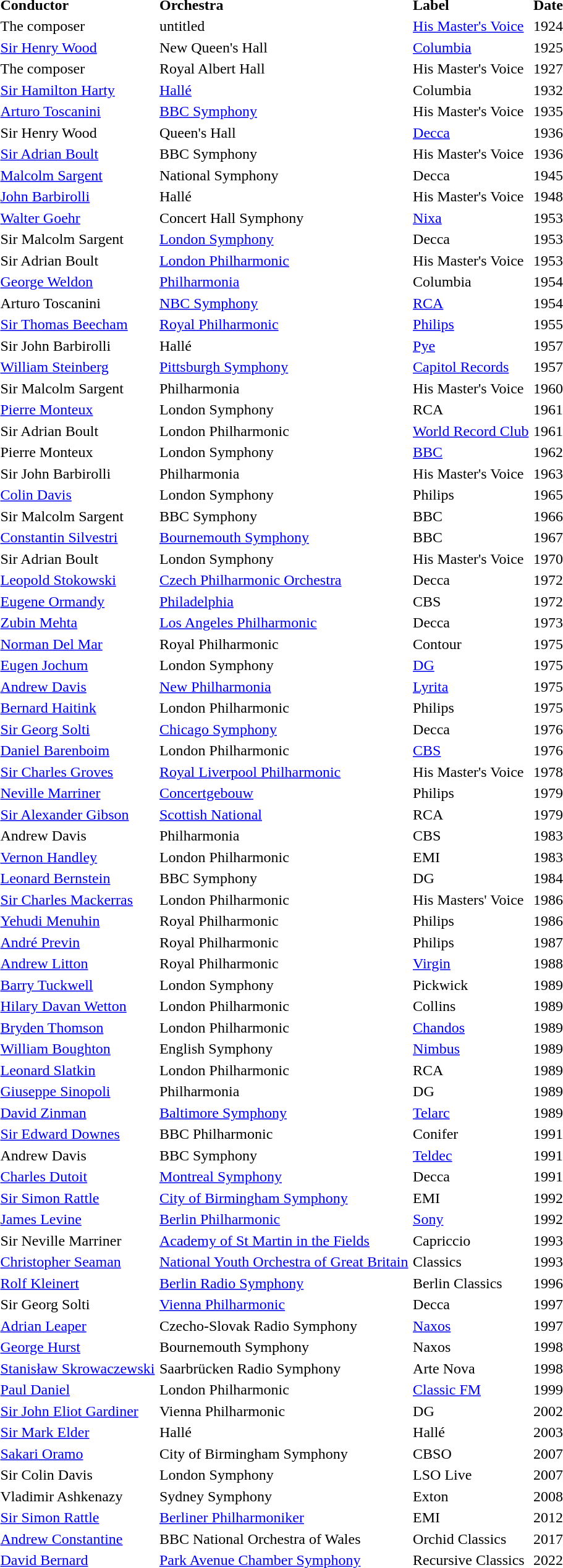<table cellspacing="5" cellpadding="0" border="0">
<tr>
<td><strong>Conductor</strong></td>
<td><strong>Orchestra</strong></td>
<td><strong>Label</strong></td>
<td><strong>Date</strong></td>
</tr>
<tr>
<td>The composer</td>
<td>untitled</td>
<td><a href='#'>His Master's Voice</a></td>
<td>1924</td>
</tr>
<tr>
<td><a href='#'>Sir Henry Wood</a></td>
<td>New Queen's Hall</td>
<td><a href='#'>Columbia</a></td>
<td>1925</td>
</tr>
<tr>
<td>The composer</td>
<td>Royal Albert Hall</td>
<td>His Master's Voice</td>
<td>1927</td>
</tr>
<tr>
<td><a href='#'>Sir Hamilton Harty</a></td>
<td><a href='#'>Hallé</a></td>
<td>Columbia</td>
<td>1932</td>
</tr>
<tr>
<td><a href='#'>Arturo Toscanini</a></td>
<td><a href='#'>BBC Symphony</a></td>
<td>His Master's Voice</td>
<td>1935</td>
</tr>
<tr>
<td>Sir Henry Wood</td>
<td>Queen's Hall</td>
<td><a href='#'>Decca</a></td>
<td>1936</td>
</tr>
<tr>
<td><a href='#'>Sir Adrian Boult</a></td>
<td>BBC Symphony</td>
<td>His Master's Voice</td>
<td>1936</td>
</tr>
<tr>
<td><a href='#'>Malcolm Sargent</a></td>
<td>National Symphony</td>
<td>Decca</td>
<td>1945</td>
</tr>
<tr>
<td><a href='#'>John Barbirolli</a></td>
<td>Hallé</td>
<td>His Master's Voice</td>
<td>1948</td>
</tr>
<tr>
<td><a href='#'>Walter Goehr</a></td>
<td>Concert Hall Symphony</td>
<td><a href='#'>Nixa</a></td>
<td>1953</td>
</tr>
<tr>
<td>Sir Malcolm Sargent</td>
<td><a href='#'>London Symphony</a></td>
<td>Decca</td>
<td>1953</td>
</tr>
<tr>
<td>Sir Adrian Boult</td>
<td><a href='#'>London Philharmonic</a></td>
<td>His Master's Voice</td>
<td>1953</td>
</tr>
<tr>
<td><a href='#'>George Weldon</a></td>
<td><a href='#'>Philharmonia</a></td>
<td>Columbia</td>
<td>1954</td>
</tr>
<tr>
<td>Arturo Toscanini</td>
<td><a href='#'>NBC Symphony</a></td>
<td><a href='#'>RCA</a></td>
<td>1954</td>
</tr>
<tr>
<td><a href='#'>Sir Thomas Beecham</a></td>
<td><a href='#'>Royal Philharmonic</a></td>
<td><a href='#'>Philips</a></td>
<td>1955</td>
</tr>
<tr>
<td>Sir John Barbirolli</td>
<td>Hallé</td>
<td><a href='#'>Pye</a></td>
<td>1957</td>
</tr>
<tr>
<td><a href='#'>William Steinberg</a></td>
<td><a href='#'>Pittsburgh Symphony</a></td>
<td><a href='#'>Capitol Records</a></td>
<td>1957</td>
</tr>
<tr>
<td>Sir Malcolm Sargent</td>
<td>Philharmonia</td>
<td>His Master's Voice</td>
<td>1960</td>
</tr>
<tr>
<td><a href='#'>Pierre Monteux</a></td>
<td>London Symphony</td>
<td>RCA</td>
<td>1961</td>
</tr>
<tr>
<td>Sir Adrian Boult</td>
<td>London Philharmonic</td>
<td><a href='#'>World Record Club</a></td>
<td>1961</td>
</tr>
<tr>
<td>Pierre Monteux</td>
<td>London Symphony</td>
<td><a href='#'>BBC</a></td>
<td>1962</td>
</tr>
<tr>
<td>Sir John Barbirolli</td>
<td>Philharmonia</td>
<td>His Master's Voice</td>
<td>1963</td>
</tr>
<tr>
<td><a href='#'>Colin Davis</a></td>
<td>London Symphony</td>
<td>Philips</td>
<td>1965</td>
</tr>
<tr>
<td>Sir Malcolm Sargent</td>
<td>BBC Symphony</td>
<td>BBC</td>
<td>1966</td>
</tr>
<tr>
<td><a href='#'>Constantin Silvestri</a></td>
<td><a href='#'>Bournemouth Symphony</a></td>
<td>BBC</td>
<td>1967</td>
</tr>
<tr>
<td>Sir Adrian Boult</td>
<td>London Symphony</td>
<td>His Master's Voice</td>
<td>1970</td>
</tr>
<tr>
<td><a href='#'>Leopold Stokowski</a></td>
<td><a href='#'>Czech Philharmonic Orchestra</a></td>
<td>Decca</td>
<td>1972</td>
</tr>
<tr>
<td><a href='#'>Eugene Ormandy</a></td>
<td><a href='#'>Philadelphia</a></td>
<td>CBS</td>
<td>1972</td>
</tr>
<tr>
<td><a href='#'>Zubin Mehta</a></td>
<td><a href='#'>Los Angeles Philharmonic</a></td>
<td>Decca</td>
<td>1973</td>
</tr>
<tr>
<td><a href='#'>Norman Del Mar</a></td>
<td>Royal Philharmonic</td>
<td>Contour</td>
<td>1975</td>
</tr>
<tr>
<td><a href='#'>Eugen Jochum</a></td>
<td>London Symphony</td>
<td><a href='#'>DG</a></td>
<td>1975</td>
</tr>
<tr>
<td><a href='#'>Andrew Davis</a></td>
<td><a href='#'>New Philharmonia</a></td>
<td><a href='#'>Lyrita</a></td>
<td>1975</td>
</tr>
<tr>
<td><a href='#'>Bernard Haitink</a></td>
<td>London Philharmonic</td>
<td>Philips</td>
<td>1975</td>
</tr>
<tr>
<td><a href='#'>Sir Georg Solti</a></td>
<td><a href='#'>Chicago Symphony</a></td>
<td>Decca</td>
<td>1976</td>
</tr>
<tr>
<td><a href='#'>Daniel Barenboim</a></td>
<td>London Philharmonic</td>
<td><a href='#'>CBS</a></td>
<td>1976</td>
</tr>
<tr>
<td><a href='#'>Sir Charles Groves</a></td>
<td><a href='#'>Royal Liverpool Philharmonic</a></td>
<td>His Master's Voice</td>
<td>1978</td>
</tr>
<tr>
<td><a href='#'>Neville Marriner</a></td>
<td><a href='#'>Concertgebouw</a></td>
<td>Philips</td>
<td>1979</td>
</tr>
<tr>
<td><a href='#'>Sir Alexander Gibson</a></td>
<td><a href='#'>Scottish National</a></td>
<td>RCA</td>
<td>1979</td>
</tr>
<tr>
<td>Andrew Davis</td>
<td>Philharmonia</td>
<td>CBS</td>
<td>1983</td>
</tr>
<tr>
<td><a href='#'>Vernon Handley</a></td>
<td>London Philharmonic</td>
<td>EMI</td>
<td>1983</td>
</tr>
<tr>
<td><a href='#'>Leonard Bernstein</a></td>
<td>BBC Symphony</td>
<td>DG</td>
<td>1984</td>
</tr>
<tr>
<td><a href='#'>Sir Charles Mackerras</a></td>
<td>London Philharmonic</td>
<td>His Masters' Voice</td>
<td>1986</td>
</tr>
<tr>
<td><a href='#'>Yehudi Menuhin</a></td>
<td>Royal Philharmonic</td>
<td>Philips</td>
<td>1986</td>
</tr>
<tr>
<td><a href='#'>André Previn</a></td>
<td>Royal Philharmonic</td>
<td>Philips</td>
<td>1987</td>
</tr>
<tr>
<td><a href='#'>Andrew Litton</a></td>
<td>Royal Philharmonic</td>
<td><a href='#'>Virgin</a></td>
<td>1988</td>
</tr>
<tr>
<td><a href='#'>Barry Tuckwell</a></td>
<td>London Symphony</td>
<td>Pickwick</td>
<td>1989</td>
</tr>
<tr>
<td><a href='#'>Hilary Davan Wetton</a></td>
<td>London Philharmonic</td>
<td>Collins</td>
<td>1989</td>
</tr>
<tr>
<td><a href='#'>Bryden Thomson</a></td>
<td>London Philharmonic</td>
<td><a href='#'>Chandos</a></td>
<td>1989</td>
</tr>
<tr>
<td><a href='#'>William Boughton</a></td>
<td>English Symphony</td>
<td><a href='#'>Nimbus</a></td>
<td>1989</td>
</tr>
<tr>
<td><a href='#'>Leonard Slatkin</a></td>
<td>London Philharmonic</td>
<td>RCA</td>
<td>1989</td>
</tr>
<tr>
<td><a href='#'>Giuseppe Sinopoli</a></td>
<td>Philharmonia</td>
<td>DG</td>
<td>1989</td>
</tr>
<tr>
<td><a href='#'>David Zinman</a></td>
<td><a href='#'>Baltimore Symphony</a></td>
<td><a href='#'>Telarc</a></td>
<td>1989</td>
</tr>
<tr>
<td><a href='#'>Sir Edward Downes</a></td>
<td>BBC Philharmonic</td>
<td>Conifer</td>
<td>1991</td>
</tr>
<tr>
<td>Andrew Davis</td>
<td>BBC Symphony</td>
<td><a href='#'>Teldec</a></td>
<td>1991</td>
</tr>
<tr>
<td><a href='#'>Charles Dutoit</a></td>
<td><a href='#'>Montreal Symphony</a></td>
<td>Decca</td>
<td>1991</td>
</tr>
<tr>
<td><a href='#'>Sir Simon Rattle</a></td>
<td><a href='#'>City of Birmingham Symphony</a></td>
<td>EMI</td>
<td>1992</td>
</tr>
<tr>
<td><a href='#'>James Levine</a></td>
<td><a href='#'>Berlin Philharmonic</a></td>
<td><a href='#'>Sony</a></td>
<td>1992</td>
</tr>
<tr>
<td>Sir Neville Marriner</td>
<td><a href='#'>Academy of St Martin in the Fields</a></td>
<td>Capriccio</td>
<td>1993</td>
</tr>
<tr>
<td><a href='#'>Christopher Seaman</a></td>
<td><a href='#'>National Youth Orchestra of Great Britain</a></td>
<td>Classics</td>
<td>1993</td>
</tr>
<tr>
<td><a href='#'>Rolf Kleinert</a></td>
<td><a href='#'>Berlin Radio Symphony</a></td>
<td>Berlin Classics</td>
<td>1996</td>
</tr>
<tr>
<td>Sir Georg Solti</td>
<td><a href='#'>Vienna Philharmonic</a></td>
<td>Decca</td>
<td>1997</td>
</tr>
<tr>
<td><a href='#'>Adrian Leaper</a></td>
<td>Czecho-Slovak Radio Symphony</td>
<td><a href='#'>Naxos</a></td>
<td>1997</td>
</tr>
<tr>
<td><a href='#'>George Hurst</a></td>
<td>Bournemouth Symphony</td>
<td>Naxos</td>
<td>1998</td>
</tr>
<tr>
<td><a href='#'>Stanisław Skrowaczewski</a></td>
<td>Saarbrücken Radio Symphony</td>
<td>Arte Nova</td>
<td>1998</td>
</tr>
<tr>
<td><a href='#'>Paul Daniel</a></td>
<td>London Philharmonic</td>
<td><a href='#'>Classic FM</a></td>
<td>1999</td>
</tr>
<tr>
<td><a href='#'>Sir John Eliot Gardiner</a></td>
<td>Vienna Philharmonic</td>
<td>DG</td>
<td>2002</td>
</tr>
<tr>
<td><a href='#'>Sir Mark Elder</a></td>
<td>Hallé</td>
<td>Hallé</td>
<td>2003</td>
</tr>
<tr>
<td><a href='#'>Sakari Oramo</a></td>
<td>City of Birmingham Symphony</td>
<td>CBSO</td>
<td>2007</td>
</tr>
<tr>
<td>Sir Colin Davis</td>
<td>London Symphony</td>
<td>LSO Live</td>
<td>2007</td>
</tr>
<tr>
<td>Vladimir Ashkenazy</td>
<td>Sydney Symphony</td>
<td>Exton</td>
<td>2008</td>
</tr>
<tr>
<td><a href='#'>Sir Simon Rattle</a></td>
<td><a href='#'>Berliner Philharmoniker</a></td>
<td>EMI</td>
<td>2012</td>
</tr>
<tr>
<td><a href='#'>Andrew Constantine</a></td>
<td>BBC National Orchestra of Wales</td>
<td>Orchid Classics</td>
<td>2017</td>
</tr>
<tr>
<td><a href='#'>David Bernard</a></td>
<td><a href='#'>Park Avenue Chamber Symphony</a></td>
<td>Recursive Classics</td>
<td>2022</td>
</tr>
</table>
